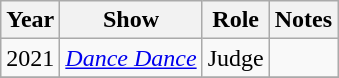<table class="wikitable">
<tr>
<th>Year</th>
<th>Show</th>
<th>Role</th>
<th>Notes</th>
</tr>
<tr>
<td>2021</td>
<td><a href='#'><em>Dance Dance</em></a></td>
<td>Judge</td>
<td></td>
</tr>
<tr>
</tr>
</table>
